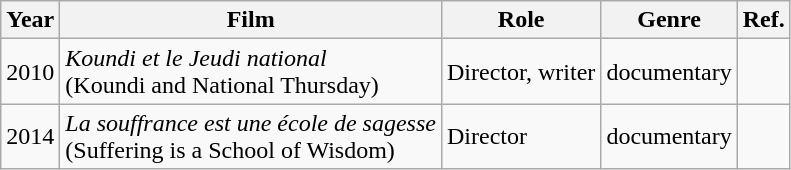<table class="wikitable">
<tr>
<th>Year</th>
<th>Film</th>
<th>Role</th>
<th>Genre</th>
<th>Ref.</th>
</tr>
<tr>
<td>2010</td>
<td><em>Koundi et le Jeudi national</em> <br> (Koundi and National Thursday)</td>
<td>Director, writer</td>
<td>documentary</td>
<td></td>
</tr>
<tr>
<td>2014</td>
<td><em>La souffrance est une école de sagesse</em> <br> (Suffering is a School of Wisdom)</td>
<td>Director</td>
<td>documentary</td>
<td></td>
</tr>
</table>
